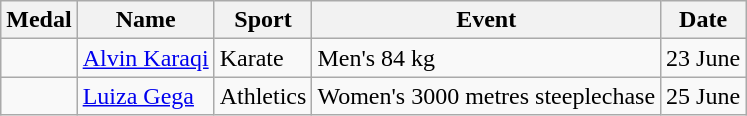<table class="wikitable">
<tr>
<th>Medal</th>
<th>Name</th>
<th>Sport</th>
<th>Event</th>
<th>Date</th>
</tr>
<tr>
<td align="center"></td>
<td><a href='#'>Alvin Karaqi</a></td>
<td>Karate</td>
<td>Men's 84 kg</td>
<td>23 June</td>
</tr>
<tr>
<td align="center"></td>
<td><a href='#'>Luiza Gega</a></td>
<td>Athletics</td>
<td>Women's 3000 metres steeplechase</td>
<td>25 June</td>
</tr>
</table>
